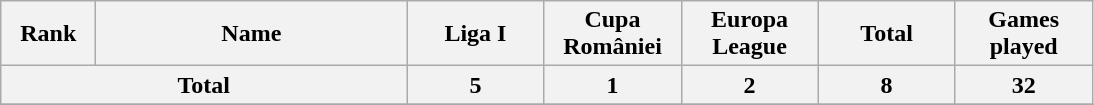<table class="wikitable" style="text-align:center;">
<tr>
<th style="width:56px;">Rank</th>
<th style="width:200px;">Name</th>
<th style="width:84px;">Liga I</th>
<th style="width:84px;">Cupa României</th>
<th style="width:84px;">Europa League</th>
<th style="width:84px;">Total</th>
<th style="width:84px;">Games played</th>
</tr>
<tr>
<th colspan="2">Total</th>
<th>5</th>
<th>1</th>
<th>2</th>
<th>8</th>
<th>32</th>
</tr>
<tr>
</tr>
</table>
